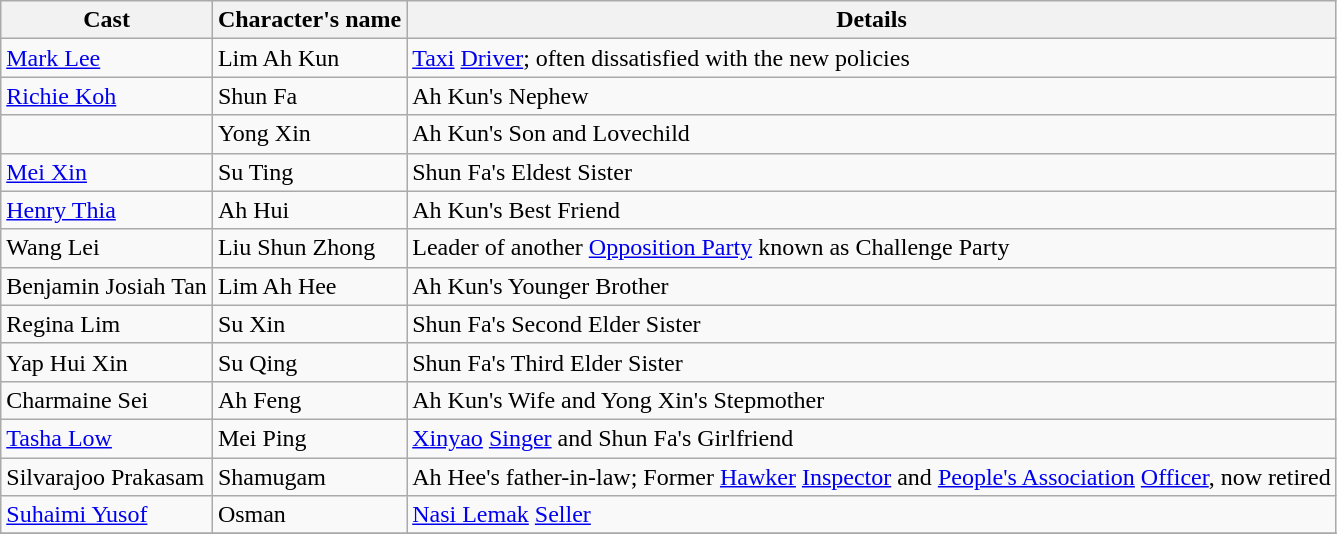<table class="wikitable">
<tr>
<th>Cast</th>
<th>Character's name</th>
<th>Details</th>
</tr>
<tr>
<td><a href='#'>Mark Lee</a></td>
<td>Lim Ah Kun</td>
<td><a href='#'>Taxi</a> <a href='#'>Driver</a>; often dissatisfied with the new policies</td>
</tr>
<tr>
<td><a href='#'>Richie Koh</a></td>
<td>Shun Fa</td>
<td>Ah Kun's Nephew</td>
</tr>
<tr>
<td></td>
<td>Yong Xin</td>
<td>Ah Kun's Son and Lovechild</td>
</tr>
<tr>
<td><a href='#'>Mei Xin</a></td>
<td>Su Ting</td>
<td>Shun Fa's Eldest Sister</td>
</tr>
<tr>
<td><a href='#'>Henry Thia</a></td>
<td>Ah Hui</td>
<td>Ah Kun's Best Friend</td>
</tr>
<tr>
<td>Wang Lei</td>
<td>Liu Shun Zhong</td>
<td>Leader of another <a href='#'>Opposition Party</a> known as Challenge Party</td>
</tr>
<tr>
<td>Benjamin Josiah Tan</td>
<td>Lim Ah Hee</td>
<td>Ah Kun's Younger Brother</td>
</tr>
<tr>
<td>Regina Lim</td>
<td>Su Xin</td>
<td>Shun Fa's Second Elder Sister</td>
</tr>
<tr>
<td>Yap Hui Xin</td>
<td>Su Qing</td>
<td>Shun Fa's Third Elder Sister</td>
</tr>
<tr>
<td>Charmaine Sei</td>
<td>Ah Feng</td>
<td>Ah Kun's Wife and Yong Xin's Stepmother</td>
</tr>
<tr>
<td><a href='#'>Tasha Low</a></td>
<td>Mei Ping</td>
<td><a href='#'>Xinyao</a> <a href='#'>Singer</a> and Shun Fa's Girlfriend</td>
</tr>
<tr>
<td>Silvarajoo Prakasam</td>
<td>Shamugam</td>
<td>Ah Hee's father-in-law; Former <a href='#'>Hawker</a> <a href='#'>Inspector</a> and <a href='#'>People's Association</a> <a href='#'>Officer</a>, now retired</td>
</tr>
<tr>
<td><a href='#'>Suhaimi Yusof</a></td>
<td>Osman</td>
<td><a href='#'>Nasi Lemak</a> <a href='#'>Seller</a></td>
</tr>
<tr>
</tr>
</table>
